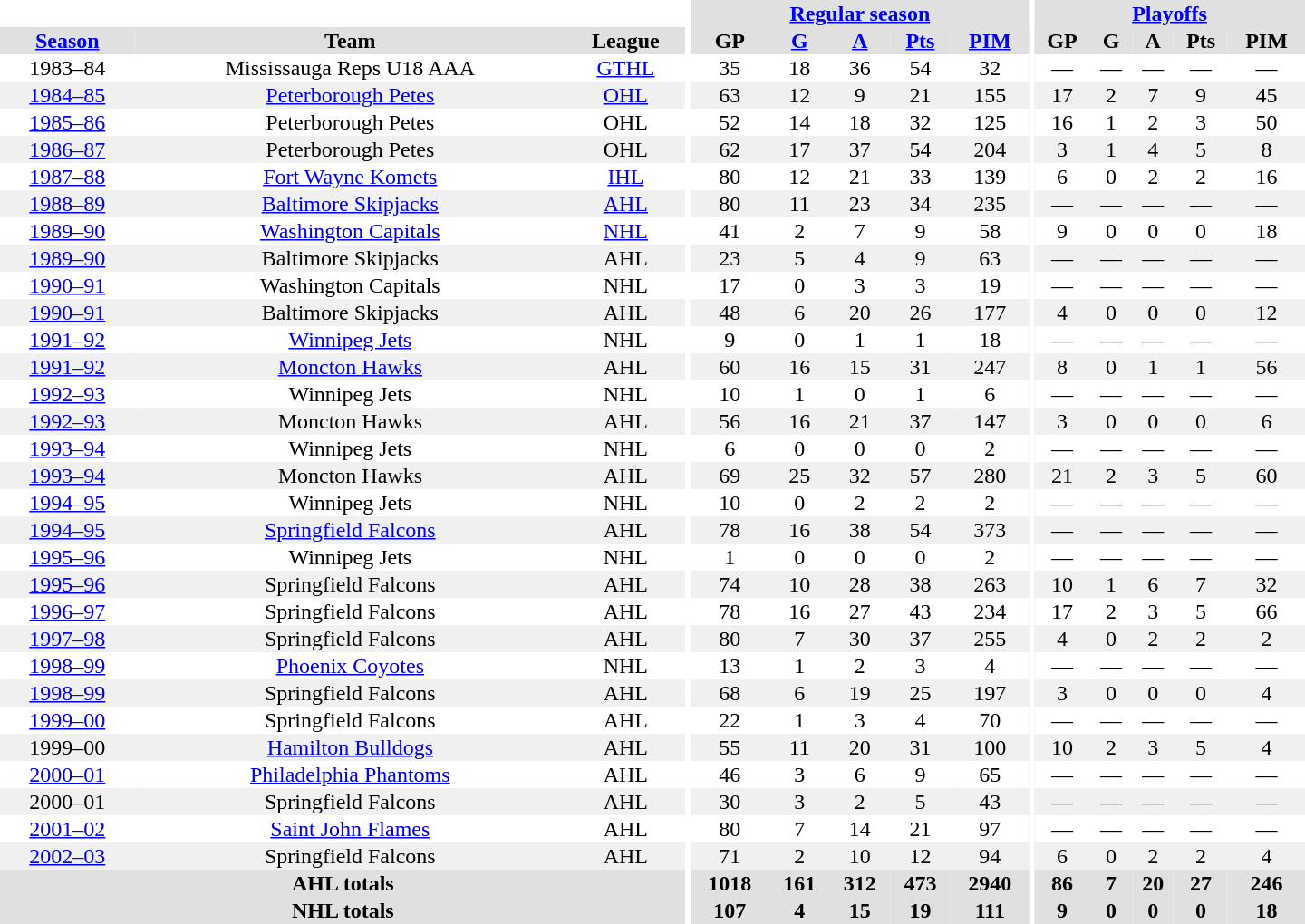<table border="0" cellpadding="1" cellspacing="0" style="text-align:center; width:60em">
<tr bgcolor="#e0e0e0">
<th colspan="3" bgcolor="#ffffff"></th>
<th rowspan="100" bgcolor="#ffffff"></th>
<th colspan="5"><a href='#'>Regular season</a></th>
<th rowspan="100" bgcolor="#ffffff"></th>
<th colspan="5"><a href='#'>Playoffs</a></th>
</tr>
<tr bgcolor="#e0e0e0">
<th><a href='#'>Season</a></th>
<th>Team</th>
<th>League</th>
<th>GP</th>
<th><a href='#'>G</a></th>
<th><a href='#'>A</a></th>
<th><a href='#'>Pts</a></th>
<th><a href='#'>PIM</a></th>
<th>GP</th>
<th>G</th>
<th>A</th>
<th>Pts</th>
<th>PIM</th>
</tr>
<tr>
<td>1983–84</td>
<td>Mississauga Reps U18 AAA</td>
<td><a href='#'>GTHL</a></td>
<td>35</td>
<td>18</td>
<td>36</td>
<td>54</td>
<td>32</td>
<td>—</td>
<td>—</td>
<td>—</td>
<td>—</td>
<td>—</td>
</tr>
<tr bgcolor="#f0f0f0">
<td><a href='#'>1984–85</a></td>
<td><a href='#'>Peterborough Petes</a></td>
<td><a href='#'>OHL</a></td>
<td>63</td>
<td>12</td>
<td>9</td>
<td>21</td>
<td>155</td>
<td>17</td>
<td>2</td>
<td>7</td>
<td>9</td>
<td>45</td>
</tr>
<tr>
<td><a href='#'>1985–86</a></td>
<td>Peterborough Petes</td>
<td>OHL</td>
<td>52</td>
<td>14</td>
<td>18</td>
<td>32</td>
<td>125</td>
<td>16</td>
<td>1</td>
<td>2</td>
<td>3</td>
<td>50</td>
</tr>
<tr bgcolor="#f0f0f0">
<td><a href='#'>1986–87</a></td>
<td>Peterborough Petes</td>
<td>OHL</td>
<td>62</td>
<td>17</td>
<td>37</td>
<td>54</td>
<td>204</td>
<td>3</td>
<td>1</td>
<td>4</td>
<td>5</td>
<td>8</td>
</tr>
<tr>
<td><a href='#'>1987–88</a></td>
<td><a href='#'>Fort Wayne Komets</a></td>
<td><a href='#'>IHL</a></td>
<td>80</td>
<td>12</td>
<td>21</td>
<td>33</td>
<td>139</td>
<td>6</td>
<td>0</td>
<td>2</td>
<td>2</td>
<td>16</td>
</tr>
<tr bgcolor="#f0f0f0">
<td><a href='#'>1988–89</a></td>
<td><a href='#'>Baltimore Skipjacks</a></td>
<td><a href='#'>AHL</a></td>
<td>80</td>
<td>11</td>
<td>23</td>
<td>34</td>
<td>235</td>
<td>—</td>
<td>—</td>
<td>—</td>
<td>—</td>
<td>—</td>
</tr>
<tr>
<td><a href='#'>1989–90</a></td>
<td><a href='#'>Washington Capitals</a></td>
<td><a href='#'>NHL</a></td>
<td>41</td>
<td>2</td>
<td>7</td>
<td>9</td>
<td>58</td>
<td>9</td>
<td>0</td>
<td>0</td>
<td>0</td>
<td>18</td>
</tr>
<tr bgcolor="#f0f0f0">
<td><a href='#'>1989–90</a></td>
<td>Baltimore Skipjacks</td>
<td>AHL</td>
<td>23</td>
<td>5</td>
<td>4</td>
<td>9</td>
<td>63</td>
<td>—</td>
<td>—</td>
<td>—</td>
<td>—</td>
<td>—</td>
</tr>
<tr>
<td><a href='#'>1990–91</a></td>
<td>Washington Capitals</td>
<td>NHL</td>
<td>17</td>
<td>0</td>
<td>3</td>
<td>3</td>
<td>19</td>
<td>—</td>
<td>—</td>
<td>—</td>
<td>—</td>
<td>—</td>
</tr>
<tr bgcolor="#f0f0f0">
<td><a href='#'>1990–91</a></td>
<td>Baltimore Skipjacks</td>
<td>AHL</td>
<td>48</td>
<td>6</td>
<td>20</td>
<td>26</td>
<td>177</td>
<td>4</td>
<td>0</td>
<td>0</td>
<td>0</td>
<td>12</td>
</tr>
<tr>
<td><a href='#'>1991–92</a></td>
<td><a href='#'>Winnipeg Jets</a></td>
<td>NHL</td>
<td>9</td>
<td>0</td>
<td>1</td>
<td>1</td>
<td>18</td>
<td>—</td>
<td>—</td>
<td>—</td>
<td>—</td>
<td>—</td>
</tr>
<tr bgcolor="#f0f0f0">
<td><a href='#'>1991–92</a></td>
<td><a href='#'>Moncton Hawks</a></td>
<td>AHL</td>
<td>60</td>
<td>16</td>
<td>15</td>
<td>31</td>
<td>247</td>
<td>8</td>
<td>0</td>
<td>1</td>
<td>1</td>
<td>56</td>
</tr>
<tr>
<td><a href='#'>1992–93</a></td>
<td>Winnipeg Jets</td>
<td>NHL</td>
<td>10</td>
<td>1</td>
<td>0</td>
<td>1</td>
<td>6</td>
<td>—</td>
<td>—</td>
<td>—</td>
<td>—</td>
<td>—</td>
</tr>
<tr bgcolor="#f0f0f0">
<td><a href='#'>1992–93</a></td>
<td>Moncton Hawks</td>
<td>AHL</td>
<td>56</td>
<td>16</td>
<td>21</td>
<td>37</td>
<td>147</td>
<td>3</td>
<td>0</td>
<td>0</td>
<td>0</td>
<td>6</td>
</tr>
<tr>
<td><a href='#'>1993–94</a></td>
<td>Winnipeg Jets</td>
<td>NHL</td>
<td>6</td>
<td>0</td>
<td>0</td>
<td>0</td>
<td>2</td>
<td>—</td>
<td>—</td>
<td>—</td>
<td>—</td>
<td>—</td>
</tr>
<tr bgcolor="#f0f0f0">
<td><a href='#'>1993–94</a></td>
<td>Moncton Hawks</td>
<td>AHL</td>
<td>69</td>
<td>25</td>
<td>32</td>
<td>57</td>
<td>280</td>
<td>21</td>
<td>2</td>
<td>3</td>
<td>5</td>
<td>60</td>
</tr>
<tr>
<td><a href='#'>1994–95</a></td>
<td>Winnipeg Jets</td>
<td>NHL</td>
<td>10</td>
<td>0</td>
<td>2</td>
<td>2</td>
<td>2</td>
<td>—</td>
<td>—</td>
<td>—</td>
<td>—</td>
<td>—</td>
</tr>
<tr bgcolor="#f0f0f0">
<td><a href='#'>1994–95</a></td>
<td><a href='#'>Springfield Falcons</a></td>
<td>AHL</td>
<td>78</td>
<td>16</td>
<td>38</td>
<td>54</td>
<td>373</td>
<td>—</td>
<td>—</td>
<td>—</td>
<td>—</td>
<td>—</td>
</tr>
<tr>
<td><a href='#'>1995–96</a></td>
<td>Winnipeg Jets</td>
<td>NHL</td>
<td>1</td>
<td>0</td>
<td>0</td>
<td>0</td>
<td>2</td>
<td>—</td>
<td>—</td>
<td>—</td>
<td>—</td>
<td>—</td>
</tr>
<tr bgcolor="#f0f0f0">
<td><a href='#'>1995–96</a></td>
<td>Springfield Falcons</td>
<td>AHL</td>
<td>74</td>
<td>10</td>
<td>28</td>
<td>38</td>
<td>263</td>
<td>10</td>
<td>1</td>
<td>6</td>
<td>7</td>
<td>32</td>
</tr>
<tr>
<td><a href='#'>1996–97</a></td>
<td>Springfield Falcons</td>
<td>AHL</td>
<td>78</td>
<td>16</td>
<td>27</td>
<td>43</td>
<td>234</td>
<td>17</td>
<td>2</td>
<td>3</td>
<td>5</td>
<td>66</td>
</tr>
<tr bgcolor="#f0f0f0">
<td><a href='#'>1997–98</a></td>
<td>Springfield Falcons</td>
<td>AHL</td>
<td>80</td>
<td>7</td>
<td>30</td>
<td>37</td>
<td>255</td>
<td>4</td>
<td>0</td>
<td>2</td>
<td>2</td>
<td>2</td>
</tr>
<tr>
<td><a href='#'>1998–99</a></td>
<td><a href='#'>Phoenix Coyotes</a></td>
<td>NHL</td>
<td>13</td>
<td>1</td>
<td>2</td>
<td>3</td>
<td>4</td>
<td>—</td>
<td>—</td>
<td>—</td>
<td>—</td>
<td>—</td>
</tr>
<tr bgcolor="#f0f0f0">
<td><a href='#'>1998–99</a></td>
<td>Springfield Falcons</td>
<td>AHL</td>
<td>68</td>
<td>6</td>
<td>19</td>
<td>25</td>
<td>197</td>
<td>3</td>
<td>0</td>
<td>0</td>
<td>0</td>
<td>4</td>
</tr>
<tr>
<td><a href='#'>1999–00</a></td>
<td>Springfield Falcons</td>
<td>AHL</td>
<td>22</td>
<td>1</td>
<td>3</td>
<td>4</td>
<td>70</td>
<td>—</td>
<td>—</td>
<td>—</td>
<td>—</td>
<td>—</td>
</tr>
<tr bgcolor="#f0f0f0">
<td>1999–00</td>
<td><a href='#'>Hamilton Bulldogs</a></td>
<td>AHL</td>
<td>55</td>
<td>11</td>
<td>20</td>
<td>31</td>
<td>100</td>
<td>10</td>
<td>2</td>
<td>3</td>
<td>5</td>
<td>4</td>
</tr>
<tr>
<td><a href='#'>2000–01</a></td>
<td><a href='#'>Philadelphia Phantoms</a></td>
<td>AHL</td>
<td>46</td>
<td>3</td>
<td>6</td>
<td>9</td>
<td>65</td>
<td>—</td>
<td>—</td>
<td>—</td>
<td>—</td>
<td>—</td>
</tr>
<tr bgcolor="#f0f0f0">
<td>2000–01</td>
<td>Springfield Falcons</td>
<td>AHL</td>
<td>30</td>
<td>3</td>
<td>2</td>
<td>5</td>
<td>43</td>
<td>—</td>
<td>—</td>
<td>—</td>
<td>—</td>
<td>—</td>
</tr>
<tr>
<td><a href='#'>2001–02</a></td>
<td><a href='#'>Saint John Flames</a></td>
<td>AHL</td>
<td>80</td>
<td>7</td>
<td>14</td>
<td>21</td>
<td>97</td>
<td>—</td>
<td>—</td>
<td>—</td>
<td>—</td>
<td>—</td>
</tr>
<tr bgcolor="#f0f0f0">
<td><a href='#'>2002–03</a></td>
<td>Springfield Falcons</td>
<td>AHL</td>
<td>71</td>
<td>2</td>
<td>10</td>
<td>12</td>
<td>94</td>
<td>6</td>
<td>0</td>
<td>2</td>
<td>2</td>
<td>4</td>
</tr>
<tr bgcolor="#e0e0e0">
<th colspan="3">AHL totals</th>
<th>1018</th>
<th>161</th>
<th>312</th>
<th>473</th>
<th>2940</th>
<th>86</th>
<th>7</th>
<th>20</th>
<th>27</th>
<th>246</th>
</tr>
<tr bgcolor="#e0e0e0">
<th colspan="3">NHL totals</th>
<th>107</th>
<th>4</th>
<th>15</th>
<th>19</th>
<th>111</th>
<th>9</th>
<th>0</th>
<th>0</th>
<th>0</th>
<th>18</th>
</tr>
</table>
